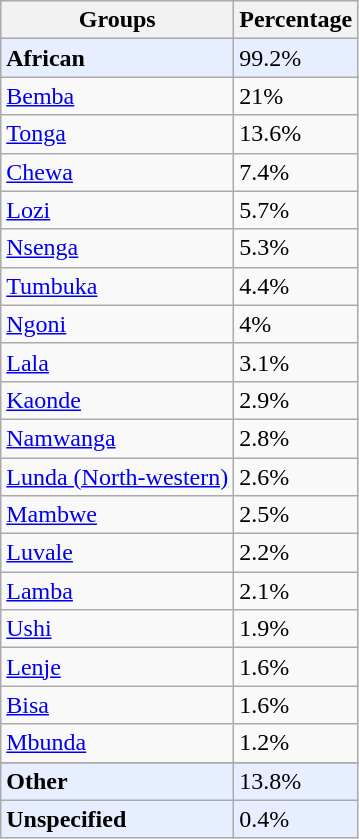<table class="wikitable">
<tr>
<th>Groups</th>
<th>Percentage</th>
</tr>
<tr bgcolor = "#E6EEFF">
<td><strong>African</strong></td>
<td>99.2%</td>
</tr>
<tr>
<td><a href='#'>Bemba</a></td>
<td>21%</td>
</tr>
<tr>
<td><a href='#'>Tonga</a></td>
<td>13.6%</td>
</tr>
<tr>
<td><a href='#'>Chewa</a></td>
<td>7.4%</td>
</tr>
<tr>
<td><a href='#'>Lozi</a></td>
<td>5.7%</td>
</tr>
<tr>
<td><a href='#'>Nsenga</a></td>
<td>5.3%</td>
</tr>
<tr>
<td><a href='#'>Tumbuka</a></td>
<td>4.4%</td>
</tr>
<tr>
<td><a href='#'>Ngoni</a></td>
<td>4%</td>
</tr>
<tr>
<td><a href='#'>Lala</a></td>
<td>3.1%</td>
</tr>
<tr>
<td><a href='#'>Kaonde</a></td>
<td>2.9%</td>
</tr>
<tr>
<td><a href='#'>Namwanga</a></td>
<td>2.8%</td>
</tr>
<tr>
<td><a href='#'>Lunda (North-western)</a></td>
<td>2.6%</td>
</tr>
<tr>
<td><a href='#'>Mambwe</a></td>
<td>2.5%</td>
</tr>
<tr>
<td><a href='#'>Luvale</a></td>
<td>2.2%</td>
</tr>
<tr>
<td><a href='#'>Lamba</a></td>
<td>2.1%</td>
</tr>
<tr>
<td><a href='#'>Ushi</a></td>
<td>1.9%</td>
</tr>
<tr>
<td><a href='#'>Lenje</a></td>
<td>1.6%</td>
</tr>
<tr>
<td><a href='#'>Bisa</a></td>
<td>1.6%</td>
</tr>
<tr>
<td><a href='#'>Mbunda</a></td>
<td>1.2%</td>
</tr>
<tr>
</tr>
<tr bgcolor = "#E6EEFF">
<td><strong>Other</strong></td>
<td>13.8%</td>
</tr>
<tr bgcolor = "#E6EEFF">
<td><strong>Unspecified</strong></td>
<td>0.4%</td>
</tr>
</table>
